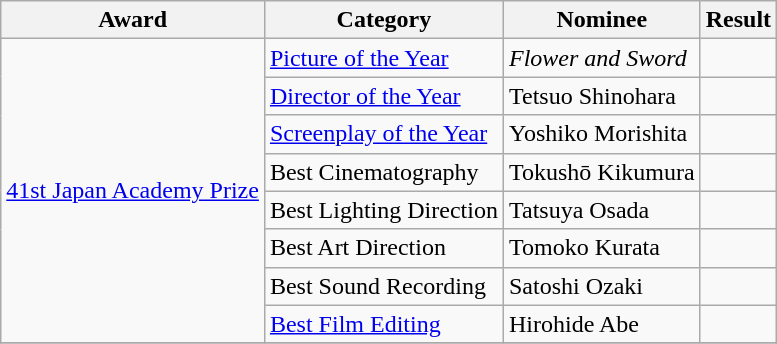<table class="wikitable sortable">
<tr>
<th>Award</th>
<th>Category</th>
<th>Nominee</th>
<th>Result</th>
</tr>
<tr>
<td rowspan=8><a href='#'>41st Japan Academy Prize</a></td>
<td><a href='#'>Picture of the Year</a></td>
<td><em>Flower and Sword</em></td>
<td></td>
</tr>
<tr>
<td><a href='#'>Director of the Year</a></td>
<td>Tetsuo Shinohara</td>
<td></td>
</tr>
<tr>
<td><a href='#'>Screenplay of the Year</a></td>
<td>Yoshiko Morishita</td>
<td></td>
</tr>
<tr>
<td>Best Cinematography</td>
<td>Tokushō Kikumura</td>
<td></td>
</tr>
<tr>
<td>Best Lighting Direction</td>
<td>Tatsuya Osada</td>
<td></td>
</tr>
<tr>
<td>Best Art Direction</td>
<td>Tomoko Kurata</td>
<td></td>
</tr>
<tr>
<td>Best Sound Recording</td>
<td>Satoshi Ozaki</td>
<td></td>
</tr>
<tr>
<td><a href='#'>Best Film Editing</a></td>
<td>Hirohide Abe</td>
<td></td>
</tr>
<tr>
</tr>
</table>
